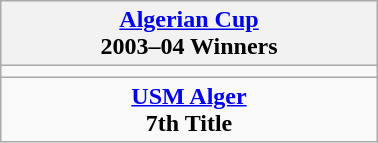<table class="wikitable" style="text-align: center; margin: 0 auto; width: 20%">
<tr>
<th><a href='#'>Algerian Cup</a><br>2003–04 Winners</th>
</tr>
<tr>
<td></td>
</tr>
<tr>
<td><strong><a href='#'>USM Alger</a></strong><br><strong>7th Title</strong></td>
</tr>
</table>
